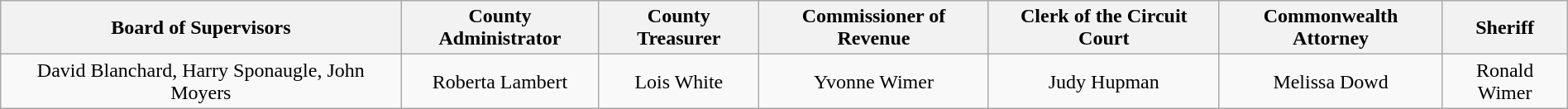<table class="wikitable" style="text-align: center; margin: 1em auto 1em auto;">
<tr>
<th>Board of Supervisors</th>
<th>County Administrator</th>
<th>County Treasurer</th>
<th>Commissioner of Revenue</th>
<th>Clerk of the Circuit Court</th>
<th>Commonwealth Attorney</th>
<th>Sheriff</th>
</tr>
<tr>
<td>David Blanchard, Harry Sponaugle, John Moyers</td>
<td>Roberta Lambert</td>
<td>Lois White</td>
<td>Yvonne Wimer</td>
<td>Judy Hupman</td>
<td>Melissa Dowd</td>
<td>Ronald Wimer</td>
</tr>
</table>
